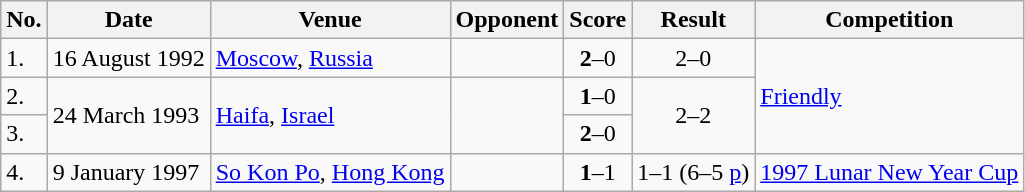<table class="wikitable">
<tr>
<th>No.</th>
<th>Date</th>
<th>Venue</th>
<th>Opponent</th>
<th>Score</th>
<th>Result</th>
<th>Competition</th>
</tr>
<tr>
<td>1.</td>
<td>16 August 1992</td>
<td><a href='#'>Moscow</a>, <a href='#'>Russia</a></td>
<td></td>
<td align=center><strong>2</strong>–0</td>
<td align=center>2–0</td>
<td rowspan=3><a href='#'>Friendly</a></td>
</tr>
<tr>
<td>2.</td>
<td rowspan=2>24 March 1993</td>
<td rowspan=2><a href='#'>Haifa</a>, <a href='#'>Israel</a></td>
<td rowspan=2></td>
<td align=center><strong>1</strong>–0</td>
<td rowspan=2 align=center>2–2</td>
</tr>
<tr>
<td>3.</td>
<td align=center><strong>2</strong>–0</td>
</tr>
<tr>
<td>4.</td>
<td>9 January 1997</td>
<td><a href='#'>So Kon Po</a>, <a href='#'>Hong Kong</a></td>
<td></td>
<td align=center><strong>1</strong>–1</td>
<td align=center>1–1 (6–5 <a href='#'>p</a>)</td>
<td><a href='#'>1997 Lunar New Year Cup</a></td>
</tr>
</table>
